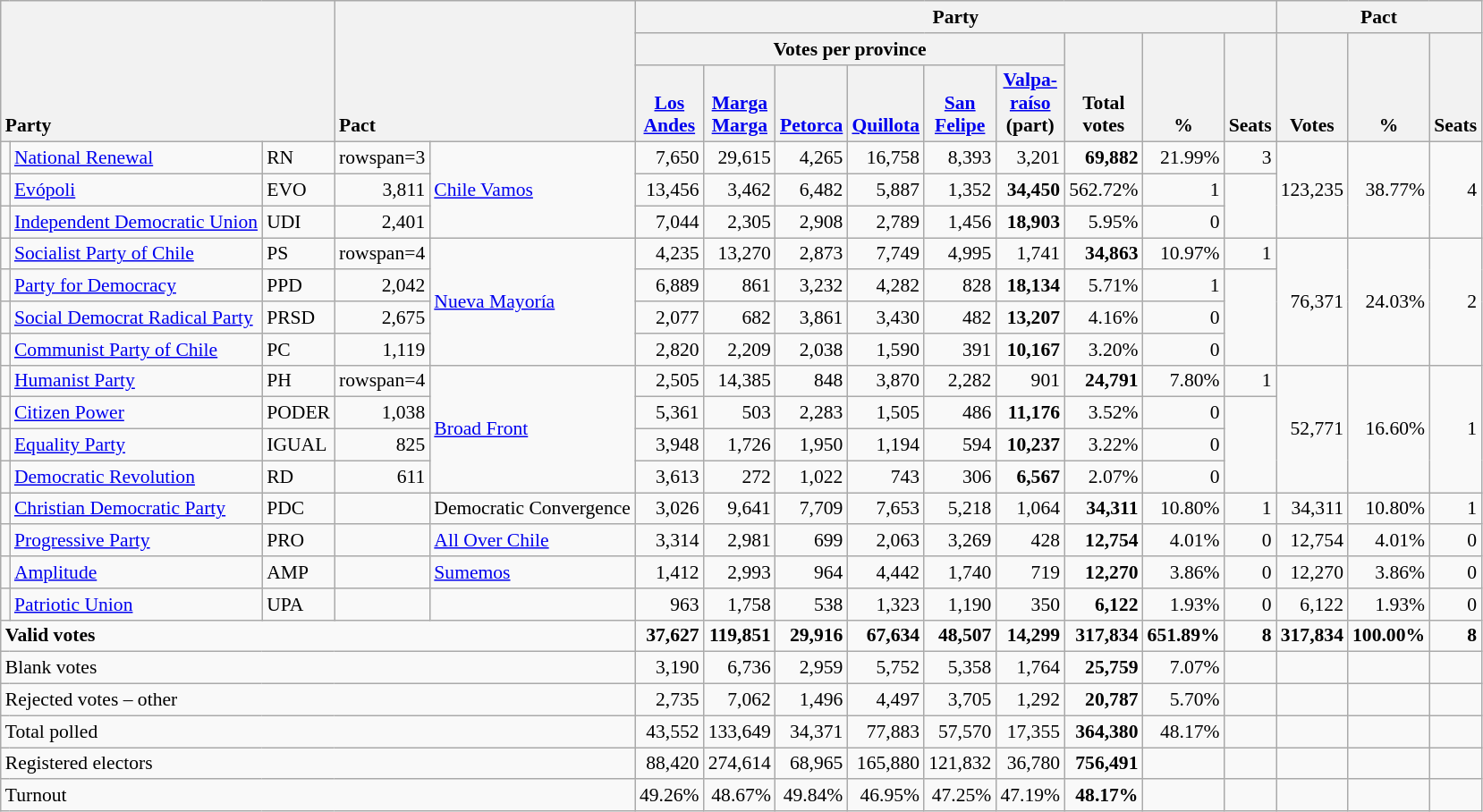<table class="wikitable" border="1" style="font-size:90%; text-align:right; white-space: nowrap;">
<tr>
<th style="text-align:left;" valign=bottom rowspan=3 colspan=3>Party</th>
<th style="text-align:left;" valign=bottom rowspan=3 colspan=2>Pact</th>
<th colspan=9>Party</th>
<th colspan=3>Pact</th>
</tr>
<tr>
<th colspan=6>Votes per province</th>
<th align=center valign=bottom rowspan=2 width="40">Total<br>votes</th>
<th align=center valign=bottom rowspan=2 width="40">%</th>
<th align=center valign=bottom rowspan=2>Seats</th>
<th align=center valign=bottom rowspan=2 width="40">Votes</th>
<th align=center valign=bottom rowspan=2 width="40">%</th>
<th align=center valign=bottom rowspan=2>Seats</th>
</tr>
<tr>
<th align=center valign=bottom width="40"><a href='#'>Los<br>Andes</a></th>
<th align=center valign=bottom width="40"><a href='#'>Marga<br>Marga</a></th>
<th align=center valign=bottom width="40"><a href='#'>Petorca</a></th>
<th align=center valign=bottom width="40"><a href='#'>Quillota</a></th>
<th align=center valign=bottom width="40"><a href='#'>San<br>Felipe</a></th>
<th align=center valign=bottom width="40"><a href='#'>Valpa-<br>raíso</a><br>(part)</th>
</tr>
<tr>
<td></td>
<td align=left><a href='#'>National Renewal</a></td>
<td align=left>RN</td>
<td>rowspan=3 </td>
<td rowspan=3 align=left><a href='#'>Chile Vamos</a></td>
<td>7,650</td>
<td>29,615</td>
<td>4,265</td>
<td>16,758</td>
<td>8,393</td>
<td>3,201</td>
<td><strong>69,882</strong></td>
<td>21.99%</td>
<td>3</td>
<td rowspan=3>123,235</td>
<td rowspan=3>38.77%</td>
<td rowspan=3>4</td>
</tr>
<tr>
<td></td>
<td align=left><a href='#'>Evópoli</a></td>
<td align=left>EVO</td>
<td>3,811</td>
<td>13,456</td>
<td>3,462</td>
<td>6,482</td>
<td>5,887</td>
<td>1,352</td>
<td><strong>34,450</strong></td>
<td>562.72%</td>
<td>1</td>
</tr>
<tr>
<td></td>
<td align=left><a href='#'>Independent Democratic Union</a></td>
<td align=left>UDI</td>
<td>2,401</td>
<td>7,044</td>
<td>2,305</td>
<td>2,908</td>
<td>2,789</td>
<td>1,456</td>
<td><strong>18,903</strong></td>
<td>5.95%</td>
<td>0</td>
</tr>
<tr>
<td></td>
<td align=left><a href='#'>Socialist Party of Chile</a></td>
<td align=left>PS</td>
<td>rowspan=4 </td>
<td rowspan=4 align=left><a href='#'>Nueva Mayoría</a></td>
<td>4,235</td>
<td>13,270</td>
<td>2,873</td>
<td>7,749</td>
<td>4,995</td>
<td>1,741</td>
<td><strong>34,863</strong></td>
<td>10.97%</td>
<td>1</td>
<td rowspan=4>76,371</td>
<td rowspan=4>24.03%</td>
<td rowspan=4>2</td>
</tr>
<tr>
<td></td>
<td align=left><a href='#'>Party for Democracy</a></td>
<td align=left>PPD</td>
<td>2,042</td>
<td>6,889</td>
<td>861</td>
<td>3,232</td>
<td>4,282</td>
<td>828</td>
<td><strong>18,134</strong></td>
<td>5.71%</td>
<td>1</td>
</tr>
<tr>
<td></td>
<td align=left><a href='#'>Social Democrat Radical Party</a></td>
<td align=left>PRSD</td>
<td>2,675</td>
<td>2,077</td>
<td>682</td>
<td>3,861</td>
<td>3,430</td>
<td>482</td>
<td><strong>13,207</strong></td>
<td>4.16%</td>
<td>0</td>
</tr>
<tr>
<td></td>
<td align=left><a href='#'>Communist Party of Chile</a></td>
<td align=left>PC</td>
<td>1,119</td>
<td>2,820</td>
<td>2,209</td>
<td>2,038</td>
<td>1,590</td>
<td>391</td>
<td><strong>10,167</strong></td>
<td>3.20%</td>
<td>0</td>
</tr>
<tr>
<td></td>
<td align=left><a href='#'>Humanist Party</a></td>
<td align=left>PH</td>
<td>rowspan=4 </td>
<td rowspan=4 align=left><a href='#'>Broad Front</a></td>
<td>2,505</td>
<td>14,385</td>
<td>848</td>
<td>3,870</td>
<td>2,282</td>
<td>901</td>
<td><strong>24,791</strong></td>
<td>7.80%</td>
<td>1</td>
<td rowspan=4>52,771</td>
<td rowspan=4>16.60%</td>
<td rowspan=4>1</td>
</tr>
<tr>
<td></td>
<td align=left><a href='#'>Citizen Power</a></td>
<td align=left>PODER</td>
<td>1,038</td>
<td>5,361</td>
<td>503</td>
<td>2,283</td>
<td>1,505</td>
<td>486</td>
<td><strong>11,176</strong></td>
<td>3.52%</td>
<td>0</td>
</tr>
<tr>
<td></td>
<td align=left><a href='#'>Equality Party</a></td>
<td align=left>IGUAL</td>
<td>825</td>
<td>3,948</td>
<td>1,726</td>
<td>1,950</td>
<td>1,194</td>
<td>594</td>
<td><strong>10,237</strong></td>
<td>3.22%</td>
<td>0</td>
</tr>
<tr>
<td></td>
<td align=left><a href='#'>Democratic Revolution</a></td>
<td align=left>RD</td>
<td>611</td>
<td>3,613</td>
<td>272</td>
<td>1,022</td>
<td>743</td>
<td>306</td>
<td><strong>6,567</strong></td>
<td>2.07%</td>
<td>0</td>
</tr>
<tr>
<td></td>
<td align=left><a href='#'>Christian Democratic Party</a></td>
<td align=left>PDC</td>
<td></td>
<td align=left>Democratic Convergence</td>
<td>3,026</td>
<td>9,641</td>
<td>7,709</td>
<td>7,653</td>
<td>5,218</td>
<td>1,064</td>
<td><strong>34,311</strong></td>
<td>10.80%</td>
<td>1</td>
<td>34,311</td>
<td>10.80%</td>
<td>1</td>
</tr>
<tr>
<td></td>
<td align=left><a href='#'>Progressive Party</a></td>
<td align=left>PRO</td>
<td></td>
<td align=left><a href='#'>All Over Chile</a></td>
<td>3,314</td>
<td>2,981</td>
<td>699</td>
<td>2,063</td>
<td>3,269</td>
<td>428</td>
<td><strong>12,754</strong></td>
<td>4.01%</td>
<td>0</td>
<td>12,754</td>
<td>4.01%</td>
<td>0</td>
</tr>
<tr>
<td></td>
<td align=left><a href='#'>Amplitude</a></td>
<td align=left>AMP</td>
<td></td>
<td align=left><a href='#'>Sumemos</a></td>
<td>1,412</td>
<td>2,993</td>
<td>964</td>
<td>4,442</td>
<td>1,740</td>
<td>719</td>
<td><strong>12,270</strong></td>
<td>3.86%</td>
<td>0</td>
<td>12,270</td>
<td>3.86%</td>
<td>0</td>
</tr>
<tr>
<td></td>
<td align=left><a href='#'>Patriotic Union</a></td>
<td align=left>UPA</td>
<td></td>
<td></td>
<td>963</td>
<td>1,758</td>
<td>538</td>
<td>1,323</td>
<td>1,190</td>
<td>350</td>
<td><strong>6,122</strong></td>
<td>1.93%</td>
<td>0</td>
<td>6,122</td>
<td>1.93%</td>
<td>0</td>
</tr>
<tr style="font-weight:bold">
<td align=left colspan=5>Valid votes</td>
<td>37,627</td>
<td>119,851</td>
<td>29,916</td>
<td>67,634</td>
<td>48,507</td>
<td>14,299</td>
<td>317,834</td>
<td>651.89%</td>
<td>8</td>
<td>317,834</td>
<td>100.00%</td>
<td>8</td>
</tr>
<tr>
<td align=left colspan=5>Blank votes</td>
<td>3,190</td>
<td>6,736</td>
<td>2,959</td>
<td>5,752</td>
<td>5,358</td>
<td>1,764</td>
<td><strong>25,759</strong></td>
<td>7.07%</td>
<td></td>
<td></td>
<td></td>
<td></td>
</tr>
<tr>
<td align=left colspan=5>Rejected votes – other</td>
<td>2,735</td>
<td>7,062</td>
<td>1,496</td>
<td>4,497</td>
<td>3,705</td>
<td>1,292</td>
<td><strong>20,787</strong></td>
<td>5.70%</td>
<td></td>
<td></td>
<td></td>
<td></td>
</tr>
<tr>
<td align=left colspan=5>Total polled</td>
<td>43,552</td>
<td>133,649</td>
<td>34,371</td>
<td>77,883</td>
<td>57,570</td>
<td>17,355</td>
<td><strong>364,380</strong></td>
<td>48.17%</td>
<td></td>
<td></td>
<td></td>
<td></td>
</tr>
<tr>
<td align=left colspan=5>Registered electors</td>
<td>88,420</td>
<td>274,614</td>
<td>68,965</td>
<td>165,880</td>
<td>121,832</td>
<td>36,780</td>
<td><strong>756,491</strong></td>
<td></td>
<td></td>
<td></td>
<td></td>
<td></td>
</tr>
<tr>
<td align=left colspan=5>Turnout</td>
<td>49.26%</td>
<td>48.67%</td>
<td>49.84%</td>
<td>46.95%</td>
<td>47.25%</td>
<td>47.19%</td>
<td><strong>48.17%</strong></td>
<td></td>
<td></td>
<td></td>
<td></td>
<td></td>
</tr>
</table>
